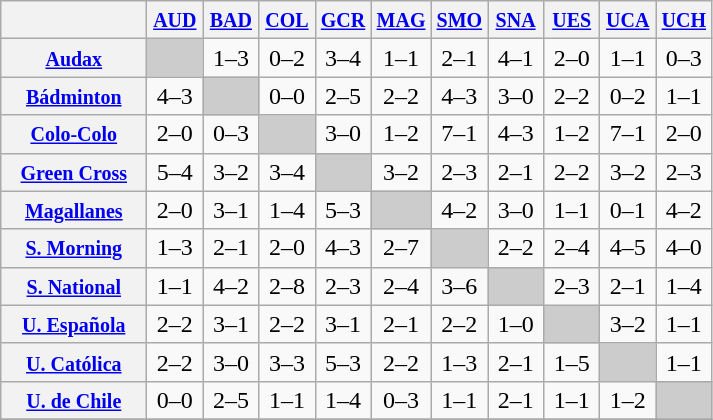<table class="wikitable" style="text-align:center">
<tr>
<th width="90"> </th>
<th width="30"><small><a href='#'>AUD</a></small></th>
<th width="30"><small><a href='#'>BAD</a></small></th>
<th width="30"><small><a href='#'>COL</a></small></th>
<th width="30"><small><a href='#'>GCR</a></small></th>
<th width="30"><small><a href='#'>MAG</a></small></th>
<th width="30"><small><a href='#'>SMO</a></small></th>
<th width="30"><small><a href='#'>SNA</a></small></th>
<th width="30"><small><a href='#'>UES</a></small></th>
<th width="30"><small><a href='#'>UCA</a></small></th>
<th width="30"><small><a href='#'>UCH</a></small></th>
</tr>
<tr>
<th><small><a href='#'>Audax</a></small></th>
<td bgcolor="#CCCCCC"></td>
<td>1–3</td>
<td>0–2</td>
<td>3–4</td>
<td>1–1</td>
<td>2–1</td>
<td>4–1</td>
<td>2–0</td>
<td>1–1</td>
<td>0–3</td>
</tr>
<tr>
<th><small><a href='#'>Bádminton</a></small></th>
<td>4–3</td>
<td bgcolor="#CCCCCC"></td>
<td>0–0</td>
<td>2–5</td>
<td>2–2</td>
<td>4–3</td>
<td>3–0</td>
<td>2–2</td>
<td>0–2</td>
<td>1–1</td>
</tr>
<tr>
<th><small><a href='#'>Colo-Colo</a></small></th>
<td>2–0</td>
<td>0–3</td>
<td bgcolor="#CCCCCC"></td>
<td>3–0</td>
<td>1–2</td>
<td>7–1</td>
<td>4–3</td>
<td>1–2</td>
<td>7–1</td>
<td>2–0</td>
</tr>
<tr>
<th><small><a href='#'>Green Cross</a></small></th>
<td>5–4</td>
<td>3–2</td>
<td>3–4</td>
<td bgcolor="#CCCCCC"></td>
<td>3–2</td>
<td>2–3</td>
<td>2–1</td>
<td>2–2</td>
<td>3–2</td>
<td>2–3</td>
</tr>
<tr>
<th><small><a href='#'>Magallanes</a></small></th>
<td>2–0</td>
<td>3–1</td>
<td>1–4</td>
<td>5–3</td>
<td bgcolor="#CCCCCC"></td>
<td>4–2</td>
<td>3–0</td>
<td>1–1</td>
<td>0–1</td>
<td>4–2</td>
</tr>
<tr>
<th><small><a href='#'>S. Morning</a></small></th>
<td>1–3</td>
<td>2–1</td>
<td>2–0</td>
<td>4–3</td>
<td>2–7</td>
<td bgcolor="#CCCCCC"></td>
<td>2–2</td>
<td>2–4</td>
<td>4–5</td>
<td>4–0</td>
</tr>
<tr>
<th><small><a href='#'>S. National</a></small></th>
<td>1–1</td>
<td>4–2</td>
<td>2–8</td>
<td>2–3</td>
<td>2–4</td>
<td>3–6</td>
<td bgcolor="#CCCCCC"></td>
<td>2–3</td>
<td>2–1</td>
<td>1–4</td>
</tr>
<tr>
<th><small><a href='#'>U. Española</a></small></th>
<td>2–2</td>
<td>3–1</td>
<td>2–2</td>
<td>3–1</td>
<td>2–1</td>
<td>2–2</td>
<td>1–0</td>
<td bgcolor="#CCCCCC"></td>
<td>3–2</td>
<td>1–1</td>
</tr>
<tr>
<th><small><a href='#'>U. Católica</a></small></th>
<td>2–2</td>
<td>3–0</td>
<td>3–3</td>
<td>5–3</td>
<td>2–2</td>
<td>1–3</td>
<td>2–1</td>
<td>1–5</td>
<td bgcolor="#CCCCCC"></td>
<td>1–1</td>
</tr>
<tr>
<th><small><a href='#'>U. de Chile</a></small></th>
<td>0–0</td>
<td>2–5</td>
<td>1–1</td>
<td>1–4</td>
<td>0–3</td>
<td>1–1</td>
<td>2–1</td>
<td>1–1</td>
<td>1–2</td>
<td bgcolor="#CCCCCC"></td>
</tr>
<tr>
</tr>
</table>
